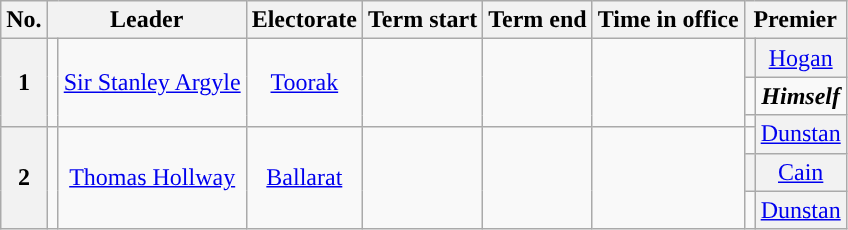<table class="wikitable" style="text-align:center">
<tr>
<th class=unsortable>No.</th>
<th colspan=2>Leader<br></th>
<th>Electorate</th>
<th>Term start</th>
<th>Term end</th>
<th>Time in office</th>
<th colspan=2>Premier<br></th>
</tr>
<tr>
<th rowspan=3; style="background:">1</th>
<td rowspan=3></td>
<td rowspan=3><a href='#'>Sir Stanley Argyle</a><br></td>
<td rowspan=3><a href='#'>Toorak</a></td>
<td rowspan=3></td>
<td rowspan=3></td>
<td rowspan=3></td>
<th></th>
<th style="font-weight:normal"><a href='#'>Hogan</a><br></th>
</tr>
<tr>
<td></td>
<td><strong><em>Himself</em></strong><br></td>
</tr>
<tr>
<td></td>
<th rowspan=2; style="font-weight:normal"><a href='#'>Dunstan</a><br></th>
</tr>
<tr>
<th rowspan=3; style="background:">2</th>
<td rowspan=3></td>
<td rowspan=3><a href='#'>Thomas Hollway</a><br></td>
<td rowspan=3><a href='#'>Ballarat</a></td>
<td rowspan=3></td>
<td rowspan=3></td>
<td rowspan=3></td>
<td></td>
</tr>
<tr>
<th></th>
<th style="font-weight:normal"><a href='#'>Cain</a><br></th>
</tr>
<tr>
<td></td>
<th style="font-weight:normal"><a href='#'>Dunstan</a><br></th>
</tr>
</table>
